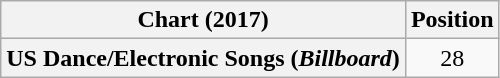<table class="wikitable plainrowheaders sortable" style="text-align:center">
<tr>
<th scope="col">Chart (2017)</th>
<th scope="col">Position</th>
</tr>
<tr>
<th scope="row">US Dance/Electronic Songs (<em>Billboard</em>)</th>
<td>28</td>
</tr>
</table>
